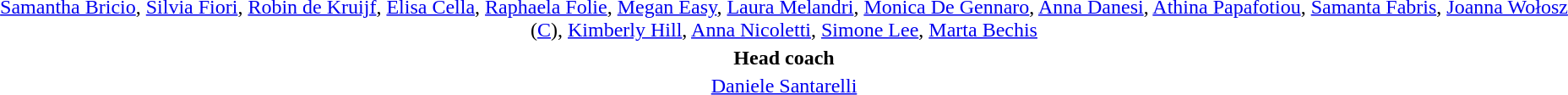<table style="text-align: center; margin-top: 2em; margin-left: auto; margin-right: auto">
<tr>
<td><a href='#'>Samantha Bricio</a>, <a href='#'>Silvia Fiori</a>, <a href='#'>Robin de Kruijf</a>, <a href='#'>Elisa Cella</a>, <a href='#'>Raphaela Folie</a>, <a href='#'>Megan Easy</a>, <a href='#'>Laura Melandri</a>, <a href='#'>Monica De Gennaro</a>, <a href='#'>Anna Danesi</a>, <a href='#'>Athina Papafotiou</a>, <a href='#'>Samanta Fabris</a>, <a href='#'>Joanna Wołosz</a> (<a href='#'>C</a>), <a href='#'>Kimberly Hill</a>, <a href='#'>Anna Nicoletti</a>, <a href='#'>Simone Lee</a>, <a href='#'>Marta Bechis</a></td>
</tr>
<tr>
<td><strong>Head coach</strong></td>
</tr>
<tr>
<td><a href='#'>Daniele Santarelli</a></td>
</tr>
</table>
